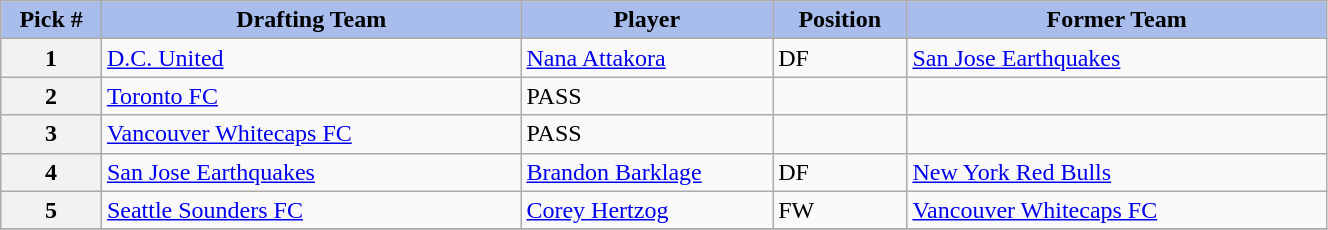<table class="wikitable sortable" style="width: 70%">
<tr>
<th style="background:#A8BDEC;" width=6%>Pick #</th>
<th width=25% style="background:#A8BDEC;">Drafting Team</th>
<th width=15% style="background:#A8BDEC;">Player</th>
<th width=8% style="background:#A8BDEC;">Position</th>
<th width=25% style="background:#A8BDEC;">Former Team</th>
</tr>
<tr>
<th>1</th>
<td><a href='#'>D.C. United</a></td>
<td><a href='#'>Nana Attakora</a></td>
<td>DF</td>
<td><a href='#'>San Jose Earthquakes</a></td>
</tr>
<tr>
<th>2</th>
<td><a href='#'>Toronto FC</a></td>
<td>PASS</td>
<td></td>
<td></td>
</tr>
<tr>
<th>3</th>
<td><a href='#'>Vancouver Whitecaps FC</a></td>
<td>PASS</td>
<td></td>
<td></td>
</tr>
<tr>
<th>4</th>
<td><a href='#'>San Jose Earthquakes</a></td>
<td><a href='#'>Brandon Barklage</a></td>
<td>DF</td>
<td><a href='#'>New York Red Bulls</a></td>
</tr>
<tr>
<th>5</th>
<td><a href='#'>Seattle Sounders FC</a></td>
<td><a href='#'>Corey Hertzog</a></td>
<td>FW</td>
<td><a href='#'>Vancouver Whitecaps FC</a></td>
</tr>
<tr>
</tr>
</table>
